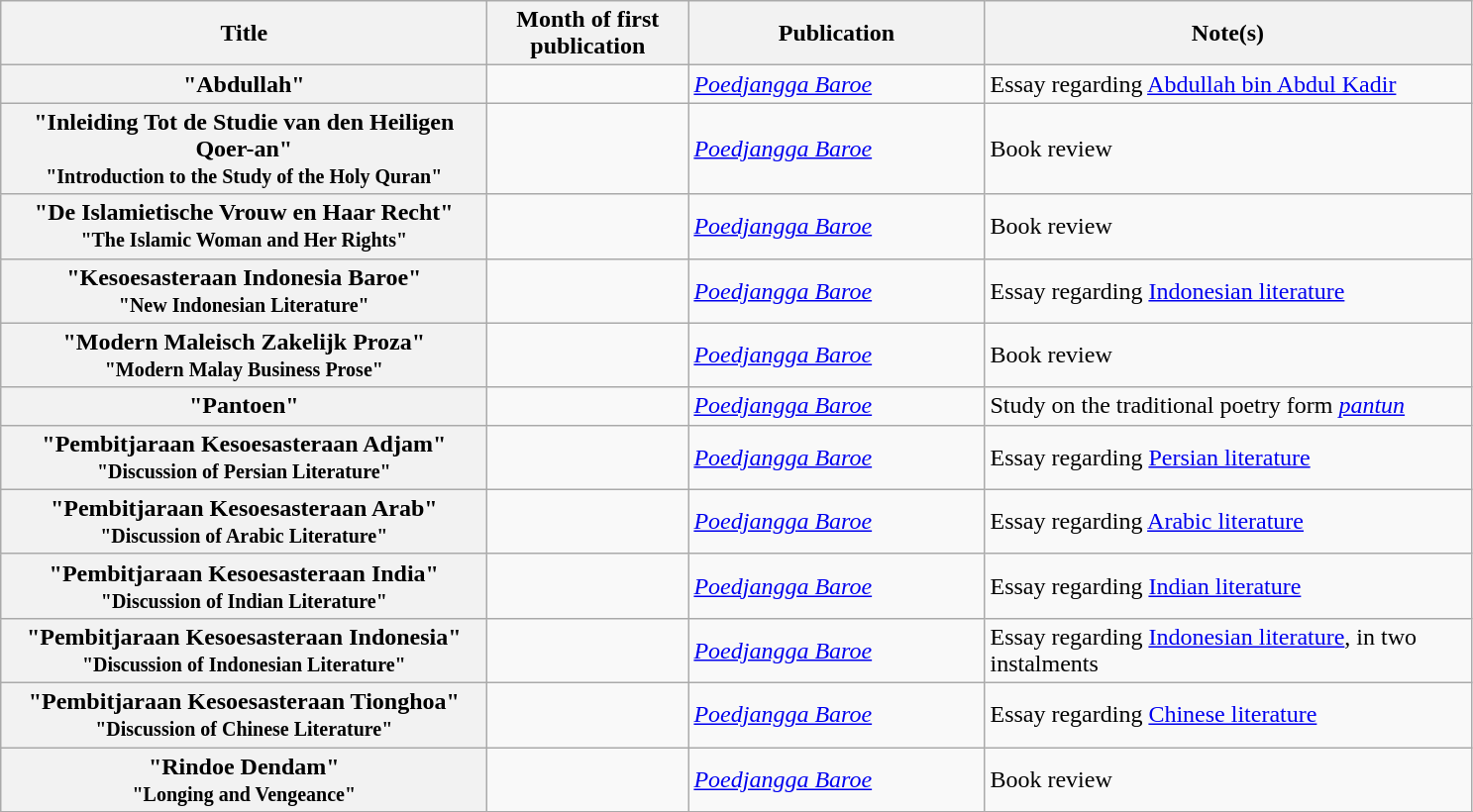<table class="wikitable plainrowheaders sortable" style="margin-right: 0;">
<tr>
<th scope="col"  style="width:20em;">Title</th>
<th scope="col"  style="width:8em;">Month of first publication</th>
<th scope="col" style="width:12em;">Publication</th>
<th scope="col" class="unsortable" style="width:20em;">Note(s)</th>
</tr>
<tr>
<th scope="row">"Abdullah"</th>
<td></td>
<td><em><a href='#'>Poedjangga Baroe</a></em>  </td>
<td>Essay regarding <a href='#'>Abdullah bin Abdul Kadir</a></td>
</tr>
<tr>
<th scope="row">"Inleiding Tot de Studie van den Heiligen Qoer-an"<br><small>"Introduction to the Study of the Holy Quran"</small></th>
<td></td>
<td><em><a href='#'>Poedjangga Baroe</a></em>  </td>
<td>Book review</td>
</tr>
<tr>
<th scope="row">"De Islamietische Vrouw en Haar Recht"<br><small>"The Islamic Woman and Her Rights"</small></th>
<td></td>
<td><em><a href='#'>Poedjangga Baroe</a></em>  </td>
<td>Book review</td>
</tr>
<tr>
<th scope="row">"Kesoesasteraan Indonesia Baroe"<br><small>"New Indonesian Literature"</small></th>
<td></td>
<td><em><a href='#'>Poedjangga Baroe</a></em>  </td>
<td>Essay regarding <a href='#'>Indonesian literature</a></td>
</tr>
<tr>
<th scope="row">"Modern Maleisch Zakelijk Proza"<br><small>"Modern Malay Business Prose"</small></th>
<td></td>
<td><em><a href='#'>Poedjangga Baroe</a></em>  </td>
<td>Book review</td>
</tr>
<tr>
<th scope="row">"Pantoen"</th>
<td></td>
<td><em><a href='#'>Poedjangga Baroe</a></em>  </td>
<td>Study on the traditional poetry form <em><a href='#'>pantun</a></em></td>
</tr>
<tr>
<th scope="row">"Pembitjaraan Kesoesasteraan Adjam"<br><small>"Discussion of Persian Literature"</small></th>
<td></td>
<td><em><a href='#'>Poedjangga Baroe</a></em>  </td>
<td>Essay regarding <a href='#'>Persian literature</a></td>
</tr>
<tr>
<th scope="row">"Pembitjaraan Kesoesasteraan Arab"<br><small>"Discussion of Arabic Literature"</small></th>
<td></td>
<td><em><a href='#'>Poedjangga Baroe</a></em>  </td>
<td>Essay regarding <a href='#'>Arabic literature</a></td>
</tr>
<tr>
<th scope="row">"Pembitjaraan Kesoesasteraan India"<br><small>"Discussion of Indian Literature"</small></th>
<td></td>
<td><em><a href='#'>Poedjangga Baroe</a></em>  </td>
<td>Essay regarding <a href='#'>Indian literature</a></td>
</tr>
<tr>
<th scope="row">"Pembitjaraan Kesoesasteraan Indonesia"<br><small>"Discussion of Indonesian Literature"</small></th>
<td></td>
<td><em><a href='#'>Poedjangga Baroe</a></em>  </td>
<td>Essay regarding <a href='#'>Indonesian literature</a>, in two instalments</td>
</tr>
<tr>
<th scope="row">"Pembitjaraan Kesoesasteraan Tionghoa"<br><small>"Discussion of Chinese Literature"</small></th>
<td></td>
<td><em><a href='#'>Poedjangga Baroe</a></em>  </td>
<td>Essay regarding <a href='#'>Chinese literature</a></td>
</tr>
<tr>
<th scope="row">"Rindoe Dendam"<br><small>"Longing and Vengeance"</small></th>
<td></td>
<td><em><a href='#'>Poedjangga Baroe</a></em>  </td>
<td>Book review</td>
</tr>
<tr>
</tr>
</table>
